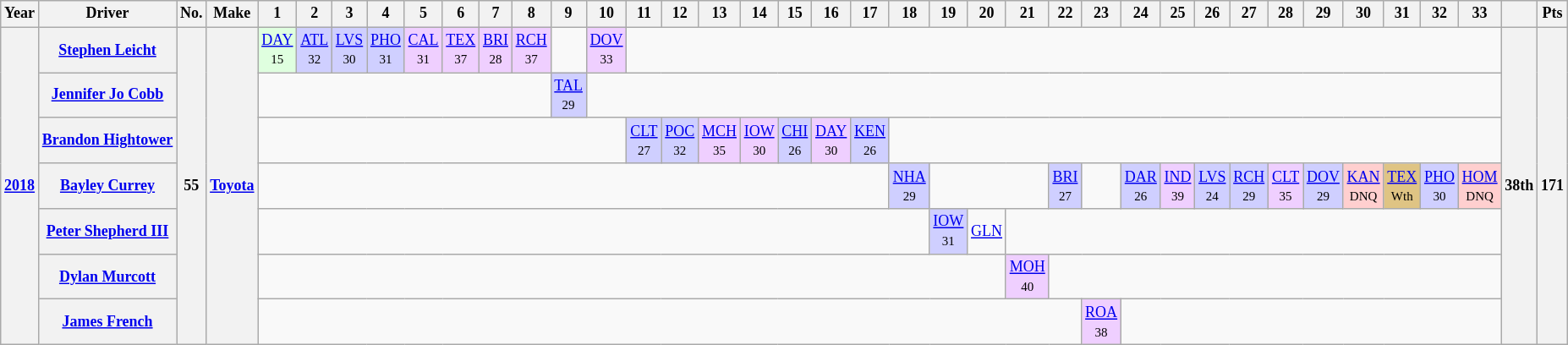<table class="wikitable" style="text-align:center; font-size:75%">
<tr>
<th>Year</th>
<th>Driver</th>
<th>No.</th>
<th>Make</th>
<th>1</th>
<th>2</th>
<th>3</th>
<th>4</th>
<th>5</th>
<th>6</th>
<th>7</th>
<th>8</th>
<th>9</th>
<th>10</th>
<th>11</th>
<th>12</th>
<th>13</th>
<th>14</th>
<th>15</th>
<th>16</th>
<th>17</th>
<th>18</th>
<th>19</th>
<th>20</th>
<th>21</th>
<th>22</th>
<th>23</th>
<th>24</th>
<th>25</th>
<th>26</th>
<th>27</th>
<th>28</th>
<th>29</th>
<th>30</th>
<th>31</th>
<th>32</th>
<th>33</th>
<th></th>
<th>Pts</th>
</tr>
<tr>
<th rowspan=7><a href='#'>2018</a></th>
<th><a href='#'>Stephen Leicht</a></th>
<th Rowspan=7>55</th>
<th Rowspan=7><a href='#'>Toyota</a></th>
<td style="background:#DFFFDF;"><a href='#'>DAY</a><br><small>15</small></td>
<td style="background:#CFCFFF;"><a href='#'>ATL</a><br><small>32</small></td>
<td style="background:#CFCFFF;"><a href='#'>LVS</a><br><small>30</small></td>
<td style="background:#CFCFFF;"><a href='#'>PHO</a><br><small>31</small></td>
<td style="background:#EFCFFF;"><a href='#'>CAL</a><br><small>31</small></td>
<td style="background:#EFCFFF;"><a href='#'>TEX</a><br><small>37</small></td>
<td style="background:#EFCFFF;"><a href='#'>BRI</a><br><small>28</small></td>
<td style="background:#EFCFFF;"><a href='#'>RCH</a><br><small>37</small></td>
<td></td>
<td style="background:#EFCFFF;"><a href='#'>DOV</a><br><small>33</small></td>
<td colspan=23></td>
<th rowspan=7>38th</th>
<th rowspan=7>171</th>
</tr>
<tr>
<th><a href='#'>Jennifer Jo Cobb</a></th>
<td colspan=8></td>
<td style="background:#CFCFFF;"><a href='#'>TAL</a><br><small>29</small></td>
<td colspan=24></td>
</tr>
<tr>
<th><a href='#'>Brandon Hightower</a></th>
<td colspan=10></td>
<td style="background:#CFCFFF;"><a href='#'>CLT</a><br><small>27</small></td>
<td style="background:#CFCFFF;"><a href='#'>POC</a><br><small>32</small></td>
<td style="background:#EFCFFF;"><a href='#'>MCH</a><br><small>35</small></td>
<td style="background:#EFCFFF;"><a href='#'>IOW</a><br><small>30</small></td>
<td style="background:#CFCFFF;"><a href='#'>CHI</a><br><small>26</small></td>
<td style="background:#EFCFFF;"><a href='#'>DAY</a><br><small>30</small></td>
<td style="background:#CFCFFF;"><a href='#'>KEN</a><br><small>26</small></td>
<td colspan=16></td>
</tr>
<tr>
<th><a href='#'>Bayley Currey</a></th>
<td colspan=17></td>
<td style="background:#CFCFFF;"><a href='#'>NHA</a><br><small>29</small></td>
<td colspan=3></td>
<td style="background:#CFCFFF;"><a href='#'>BRI</a><br><small>27</small></td>
<td></td>
<td style="background:#CFCFFF;"><a href='#'>DAR</a><br><small>26</small></td>
<td style="background:#EFCFFF;"><a href='#'>IND</a><br><small>39</small></td>
<td style="background:#CFCFFF;"><a href='#'>LVS</a><br><small>24</small></td>
<td style="background:#CFCFFF;"><a href='#'>RCH</a><br><small>29</small></td>
<td style="background:#EFCFFF;"><a href='#'>CLT</a><br><small>35</small></td>
<td style="background:#CFCFFF;"><a href='#'>DOV</a><br><small>29</small></td>
<td style="background:#FFCFCF;"><a href='#'>KAN</a><br><small>DNQ</small></td>
<td style="background:#DFC484;"><a href='#'>TEX</a><br><small>Wth</small></td>
<td style="background:#CFCFFF;"><a href='#'>PHO</a><br><small>30</small></td>
<td style="background:#FFCFCF;"><a href='#'>HOM</a><br><small>DNQ</small></td>
</tr>
<tr>
<th><a href='#'>Peter Shepherd III</a></th>
<td colspan=18></td>
<td style="background:#CFCFFF;"><a href='#'>IOW</a><br><small>31</small></td>
<td><a href='#'>GLN</a></td>
<td colspan=13></td>
</tr>
<tr>
<th><a href='#'>Dylan Murcott</a></th>
<td colspan=20></td>
<td style="background:#EFCFFF;"><a href='#'>MOH</a><br><small>40</small></td>
<td colspan=12></td>
</tr>
<tr>
<th><a href='#'>James French</a></th>
<td colspan=22></td>
<td style="background:#EFCFFF;"><a href='#'>ROA</a><br><small>38</small></td>
<td colspan=10></td>
</tr>
</table>
